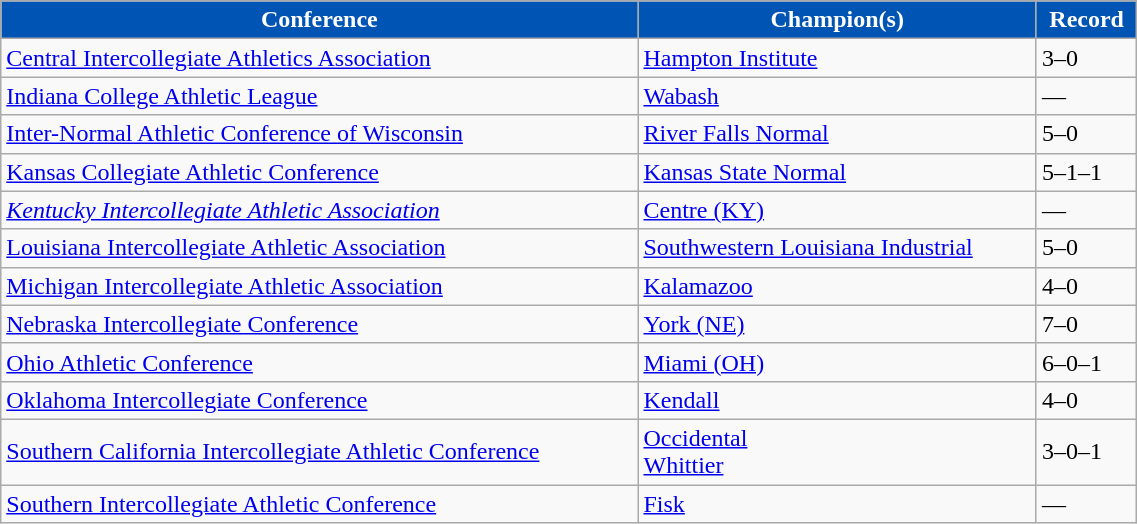<table class="wikitable" width="60%">
<tr>
<th style="background:#0054B3; color:#FFFFFF;">Conference</th>
<th style="background:#0054B3; color:#FFFFFF;">Champion(s)</th>
<th style="background:#0054B3; color:#FFFFFF;">Record</th>
</tr>
<tr align="left">
<td><a href='#'>Central Intercollegiate Athletics Association</a></td>
<td><a href='#'>Hampton Institute</a></td>
<td>3–0</td>
</tr>
<tr align="left">
<td><a href='#'>Indiana College Athletic League</a></td>
<td><a href='#'>Wabash</a></td>
<td>—</td>
</tr>
<tr align="left">
<td><a href='#'>Inter-Normal Athletic Conference of Wisconsin</a></td>
<td><a href='#'>River Falls Normal</a></td>
<td>5–0</td>
</tr>
<tr align="left">
<td><a href='#'>Kansas Collegiate Athletic Conference</a></td>
<td><a href='#'>Kansas State Normal</a></td>
<td>5–1–1</td>
</tr>
<tr align="left">
<td><em><a href='#'>Kentucky Intercollegiate Athletic Association</a></em></td>
<td><a href='#'>Centre (KY)</a></td>
<td>—</td>
</tr>
<tr align="left">
<td><a href='#'>Louisiana Intercollegiate Athletic Association</a></td>
<td><a href='#'>Southwestern Louisiana Industrial</a></td>
<td>5–0</td>
</tr>
<tr align="left">
<td><a href='#'>Michigan Intercollegiate Athletic Association</a></td>
<td><a href='#'>Kalamazoo</a></td>
<td>4–0</td>
</tr>
<tr align="left">
<td><a href='#'>Nebraska Intercollegiate Conference</a></td>
<td><a href='#'>York (NE)</a></td>
<td>7–0</td>
</tr>
<tr align="left">
<td><a href='#'>Ohio Athletic Conference</a></td>
<td><a href='#'>Miami (OH)</a></td>
<td>6–0–1</td>
</tr>
<tr align="left">
<td><a href='#'>Oklahoma Intercollegiate Conference</a></td>
<td><a href='#'>Kendall</a></td>
<td>4–0</td>
</tr>
<tr align="left">
<td><a href='#'>Southern California Intercollegiate Athletic Conference</a></td>
<td><a href='#'>Occidental</a><br><a href='#'>Whittier</a></td>
<td>3–0–1</td>
</tr>
<tr align="left">
<td><a href='#'>Southern Intercollegiate Athletic Conference</a></td>
<td><a href='#'>Fisk</a></td>
<td>—</td>
</tr>
</table>
